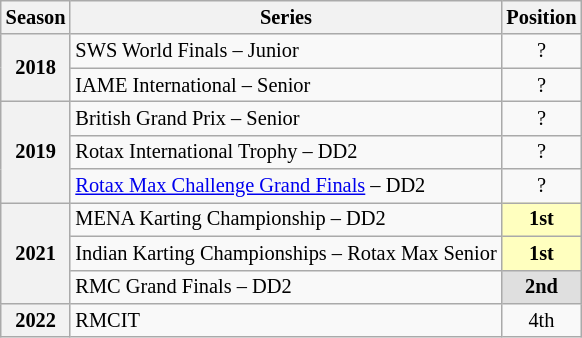<table class="wikitable" style="font-size: 85%; text-align:center">
<tr>
<th>Season</th>
<th>Series</th>
<th>Position</th>
</tr>
<tr>
<th rowspan="2">2018</th>
<td align="left">SWS World Finals – Junior</td>
<td>?</td>
</tr>
<tr>
<td align="left">IAME International – Senior</td>
<td>?</td>
</tr>
<tr>
<th rowspan="3">2019</th>
<td align="left">British Grand Prix – Senior</td>
<td>?</td>
</tr>
<tr>
<td align="left">Rotax International Trophy – DD2</td>
<td>?</td>
</tr>
<tr>
<td align="left"><a href='#'>Rotax Max Challenge Grand Finals</a> – DD2</td>
<td>?</td>
</tr>
<tr>
<th rowspan="3">2021</th>
<td align="left">MENA Karting Championship – DD2</td>
<td style="background:#FFFFBF;"><strong>1st</strong></td>
</tr>
<tr>
<td align="left">Indian Karting Championships – Rotax Max Senior</td>
<td style="background:#FFFFBF;"><strong>1st</strong></td>
</tr>
<tr>
<td align="left">RMC Grand Finals – DD2</td>
<td style="background:#DFDFDF;"><strong>2nd</strong></td>
</tr>
<tr>
<th rowspan="1">2022</th>
<td align="left">RMCIT</td>
<td>4th</td>
</tr>
</table>
